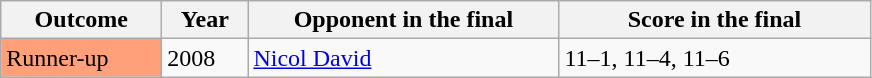<table class="sortable wikitable">
<tr>
<th width="100">Outcome</th>
<th width="50">Year</th>
<th width="200">Opponent in the final</th>
<th width="200">Score in the final</th>
</tr>
<tr>
<td bgcolor="ffa07a">Runner-up</td>
<td>2008</td>
<td> <a href='#'>Nicol David</a></td>
<td>11–1, 11–4, 11–6</td>
</tr>
</table>
